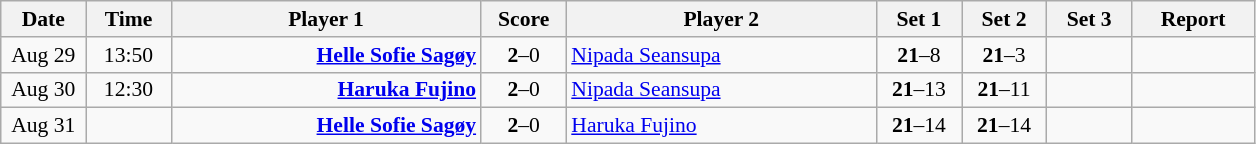<table class="nowrap wikitable" style="font-size:90%; text-align:center">
<tr>
<th width="50">Date</th>
<th width="50">Time</th>
<th width="200">Player 1</th>
<th width="50">Score</th>
<th width="200">Player 2</th>
<th width="50">Set 1</th>
<th width="50">Set 2</th>
<th width="50">Set 3</th>
<th width="75">Report</th>
</tr>
<tr>
<td>Aug 29</td>
<td>13:50</td>
<td align="right"><strong><a href='#'>Helle Sofie Sagøy</a></strong> </td>
<td><strong>2</strong>–0</td>
<td align="left"> <a href='#'>Nipada Seansupa</a></td>
<td><strong>21</strong>–8</td>
<td><strong>21</strong>–3</td>
<td></td>
<td></td>
</tr>
<tr>
<td>Aug 30</td>
<td>12:30</td>
<td align="right"><strong><a href='#'>Haruka Fujino</a> </strong></td>
<td><strong>2</strong>–0</td>
<td align="left"> <a href='#'>Nipada Seansupa</a></td>
<td><strong>21</strong>–13</td>
<td><strong>21</strong>–11</td>
<td></td>
<td></td>
</tr>
<tr>
<td>Aug 31</td>
<td></td>
<td align="right"><strong><a href='#'>Helle Sofie Sagøy</a> </strong></td>
<td><strong>2</strong>–0</td>
<td align="left"> <a href='#'>Haruka Fujino</a></td>
<td><strong>21</strong>–14</td>
<td><strong>21</strong>–14</td>
<td></td>
<td></td>
</tr>
</table>
